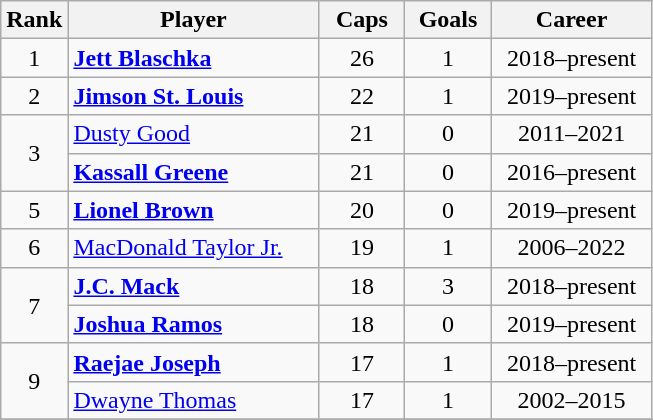<table class="wikitable sortable" style="text-align: center;">
<tr>
<th width=30px>Rank</th>
<th width=160px>Player</th>
<th width=50px>Caps</th>
<th width=50px>Goals</th>
<th width=100px>Career</th>
</tr>
<tr>
<td>1</td>
<td align="left"><strong><a href='#'>Jett Blaschka</a></strong></td>
<td>26</td>
<td>1</td>
<td>2018–present</td>
</tr>
<tr>
<td>2</td>
<td align="left"><strong><a href='#'>Jimson St. Louis</a></strong></td>
<td>22</td>
<td>1</td>
<td>2019–present</td>
</tr>
<tr>
<td rowspan=2>3</td>
<td align=left><a href='#'>Dusty Good</a></td>
<td>21</td>
<td>0</td>
<td>2011–2021</td>
</tr>
<tr>
<td align="left"><strong><a href='#'>Kassall Greene</a></strong></td>
<td>21</td>
<td>0</td>
<td>2016–present</td>
</tr>
<tr>
<td>5</td>
<td align="left"><strong><a href='#'>Lionel Brown</a></strong></td>
<td>20</td>
<td>0</td>
<td>2019–present</td>
</tr>
<tr>
<td>6</td>
<td align="left"><a href='#'>MacDonald Taylor Jr.</a></td>
<td>19</td>
<td>1</td>
<td>2006–2022</td>
</tr>
<tr>
<td rowspan=2>7</td>
<td align="left"><strong><a href='#'>J.C. Mack</a></strong></td>
<td>18</td>
<td>3</td>
<td>2018–present</td>
</tr>
<tr>
<td align="left"><strong><a href='#'>Joshua Ramos</a></strong></td>
<td>18</td>
<td>0</td>
<td>2019–present</td>
</tr>
<tr>
<td rowspan=2>9</td>
<td align="left"><strong><a href='#'>Raejae Joseph</a></strong></td>
<td>17</td>
<td>1</td>
<td>2018–present</td>
</tr>
<tr>
<td align="left"><a href='#'>Dwayne Thomas</a></td>
<td>17</td>
<td>1</td>
<td>2002–2015</td>
</tr>
<tr>
</tr>
</table>
